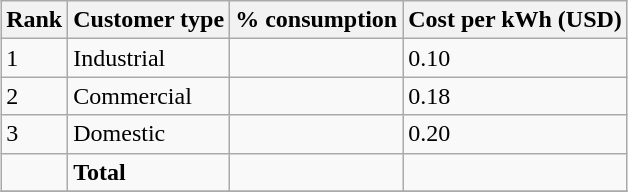<table class="wikitable sortable" style="margin: 0.5em auto">
<tr>
<th>Rank</th>
<th>Customer type</th>
<th>% consumption</th>
<th>Cost per kWh (USD)</th>
</tr>
<tr>
<td>1</td>
<td>Industrial</td>
<td></td>
<td>0.10</td>
</tr>
<tr>
<td>2</td>
<td>Commercial</td>
<td></td>
<td>0.18</td>
</tr>
<tr>
<td>3</td>
<td>Domestic</td>
<td></td>
<td>0.20</td>
</tr>
<tr>
<td></td>
<td><strong>Total</strong></td>
<td></td>
<td></td>
</tr>
<tr>
</tr>
</table>
